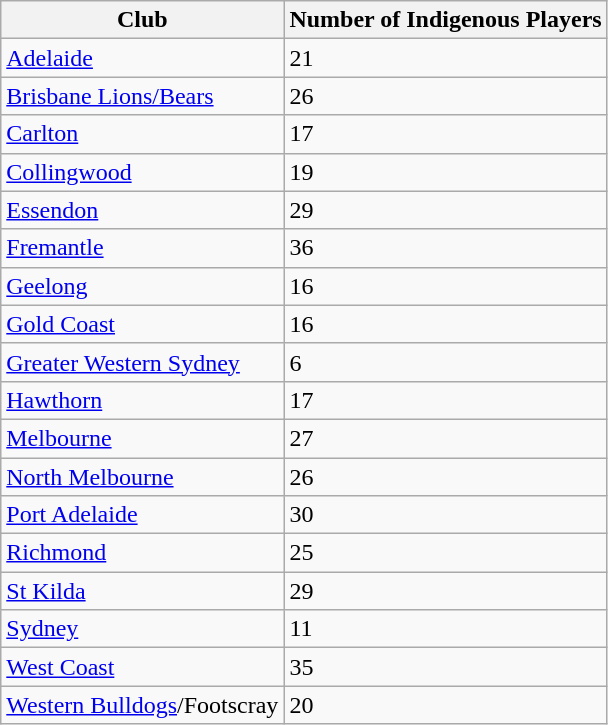<table class="wikitable sortable">
<tr>
<th>Club</th>
<th>Number of Indigenous Players</th>
</tr>
<tr>
<td><a href='#'>Adelaide</a></td>
<td>21</td>
</tr>
<tr>
<td><a href='#'>Brisbane Lions/Bears</a></td>
<td>26</td>
</tr>
<tr>
<td><a href='#'>Carlton</a></td>
<td>17</td>
</tr>
<tr>
<td><a href='#'>Collingwood</a></td>
<td>19</td>
</tr>
<tr>
<td><a href='#'>Essendon</a></td>
<td>29</td>
</tr>
<tr>
<td><a href='#'>Fremantle</a></td>
<td>36</td>
</tr>
<tr>
<td><a href='#'>Geelong</a></td>
<td>16</td>
</tr>
<tr>
<td><a href='#'>Gold Coast</a></td>
<td>16</td>
</tr>
<tr>
<td><a href='#'>Greater Western Sydney</a></td>
<td>6</td>
</tr>
<tr>
<td><a href='#'>Hawthorn</a></td>
<td>17</td>
</tr>
<tr>
<td><a href='#'>Melbourne</a></td>
<td>27</td>
</tr>
<tr>
<td><a href='#'>North Melbourne</a></td>
<td>26</td>
</tr>
<tr>
<td><a href='#'>Port Adelaide</a></td>
<td>30</td>
</tr>
<tr>
<td><a href='#'>Richmond</a></td>
<td>25</td>
</tr>
<tr>
<td><a href='#'>St Kilda</a></td>
<td>29</td>
</tr>
<tr>
<td><a href='#'>Sydney</a></td>
<td>11</td>
</tr>
<tr>
<td><a href='#'>West Coast</a></td>
<td>35</td>
</tr>
<tr>
<td><a href='#'>Western Bulldogs</a>/Footscray</td>
<td>20</td>
</tr>
</table>
